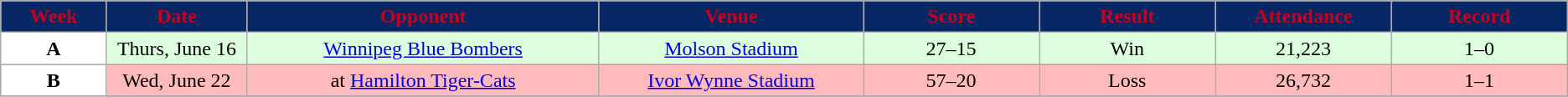<table class="wikitable sortable">
<tr>
<th style="background:#072764;color:#c6011f;" width="6%">Week</th>
<th style="background:#072764;color:#c6011f;" width="8%">Date</th>
<th style="background:#072764;color:#c6011f;" width="20%">Opponent</th>
<th style="background:#072764;color:#c6011f;" width="15%">Venue</th>
<th style="background:#072764;color:#c6011f;" width="10%">Score</th>
<th style="background:#072764;color:#c6011f;" width="10%">Result</th>
<th style="background:#072764;color:#c6011f;" width="10%">Attendance</th>
<th style="background:#072764;color:#c6011f;" width="10%">Record</th>
</tr>
<tr align="center" bgcolor="#ddffdd">
<td style="text-align:center; background:white;"><span><strong>A</strong></span></td>
<td>Thurs, June 16</td>
<td><a href='#'>Winnipeg Blue Bombers</a></td>
<td><a href='#'>Molson Stadium</a></td>
<td>27–15</td>
<td>Win</td>
<td>21,223</td>
<td>1–0</td>
</tr>
<tr align="center" bgcolor="#ffbbbb">
<td style="text-align:center; background:white;"><span><strong>B</strong></span></td>
<td>Wed, June 22</td>
<td>at <a href='#'>Hamilton Tiger-Cats</a></td>
<td><a href='#'>Ivor Wynne Stadium</a></td>
<td>57–20</td>
<td>Loss</td>
<td>26,732</td>
<td>1–1</td>
</tr>
<tr>
</tr>
</table>
